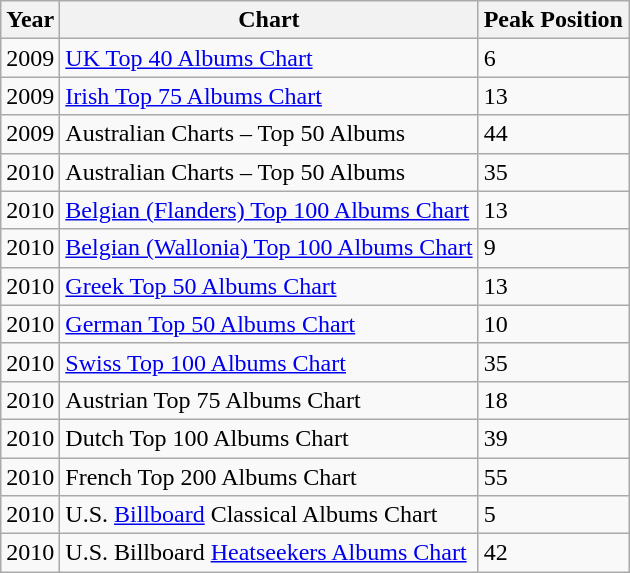<table class="wikitable">
<tr>
<th align="left">Year</th>
<th align="left">Chart</th>
<th style="text-align:center;">Peak Position</th>
</tr>
<tr>
<td>2009</td>
<td><a href='#'>UK Top 40 Albums Chart</a></td>
<td>6</td>
</tr>
<tr>
<td>2009</td>
<td><a href='#'>Irish Top 75 Albums Chart</a></td>
<td>13</td>
</tr>
<tr>
<td>2009</td>
<td>Australian Charts – Top 50 Albums</td>
<td>44</td>
</tr>
<tr>
<td>2010</td>
<td>Australian Charts – Top 50 Albums</td>
<td>35</td>
</tr>
<tr>
<td>2010</td>
<td><a href='#'>Belgian (Flanders) Top 100 Albums Chart</a></td>
<td>13</td>
</tr>
<tr>
<td>2010</td>
<td><a href='#'>Belgian (Wallonia) Top 100 Albums Chart</a></td>
<td>9</td>
</tr>
<tr>
<td>2010</td>
<td><a href='#'>Greek Top 50 Albums Chart</a></td>
<td>13</td>
</tr>
<tr>
<td>2010</td>
<td><a href='#'>German Top 50 Albums Chart</a></td>
<td>10</td>
</tr>
<tr>
<td>2010</td>
<td><a href='#'>Swiss Top 100 Albums Chart</a></td>
<td>35</td>
</tr>
<tr>
<td>2010</td>
<td>Austrian Top 75 Albums Chart</td>
<td>18</td>
</tr>
<tr>
<td>2010</td>
<td>Dutch Top 100 Albums Chart</td>
<td>39</td>
</tr>
<tr>
<td>2010</td>
<td>French Top 200 Albums Chart</td>
<td>55</td>
</tr>
<tr>
<td>2010</td>
<td>U.S. <a href='#'>Billboard</a> Classical Albums Chart</td>
<td>5</td>
</tr>
<tr>
<td>2010</td>
<td>U.S. Billboard <a href='#'>Heatseekers Albums Chart</a></td>
<td>42</td>
</tr>
</table>
